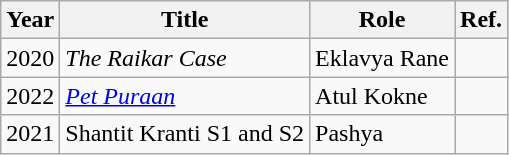<table class="wikitable sortable">
<tr>
<th>Year</th>
<th>Title</th>
<th>Role</th>
<th>Ref.</th>
</tr>
<tr>
<td>2020</td>
<td><em>The Raikar Case</em></td>
<td>Eklavya Rane</td>
<td></td>
</tr>
<tr>
<td>2022</td>
<td><em><a href='#'>Pet Puraan</a></em></td>
<td>Atul Kokne</td>
<td></td>
</tr>
<tr>
<td>2021</td>
<td>Shantit Kranti S1 and S2</td>
<td>Pashya</td>
<td></td>
</tr>
</table>
